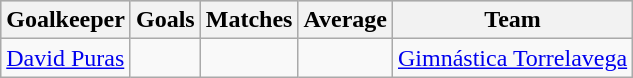<table class="wikitable sortable" class="wikitable">
<tr style="background:#ccc; text-align:center;">
<th>Goalkeeper</th>
<th>Goals</th>
<th>Matches</th>
<th>Average</th>
<th>Team</th>
</tr>
<tr>
<td> <a href='#'>David Puras</a></td>
<td></td>
<td></td>
<td></td>
<td><a href='#'>Gimnástica Torrelavega</a></td>
</tr>
</table>
